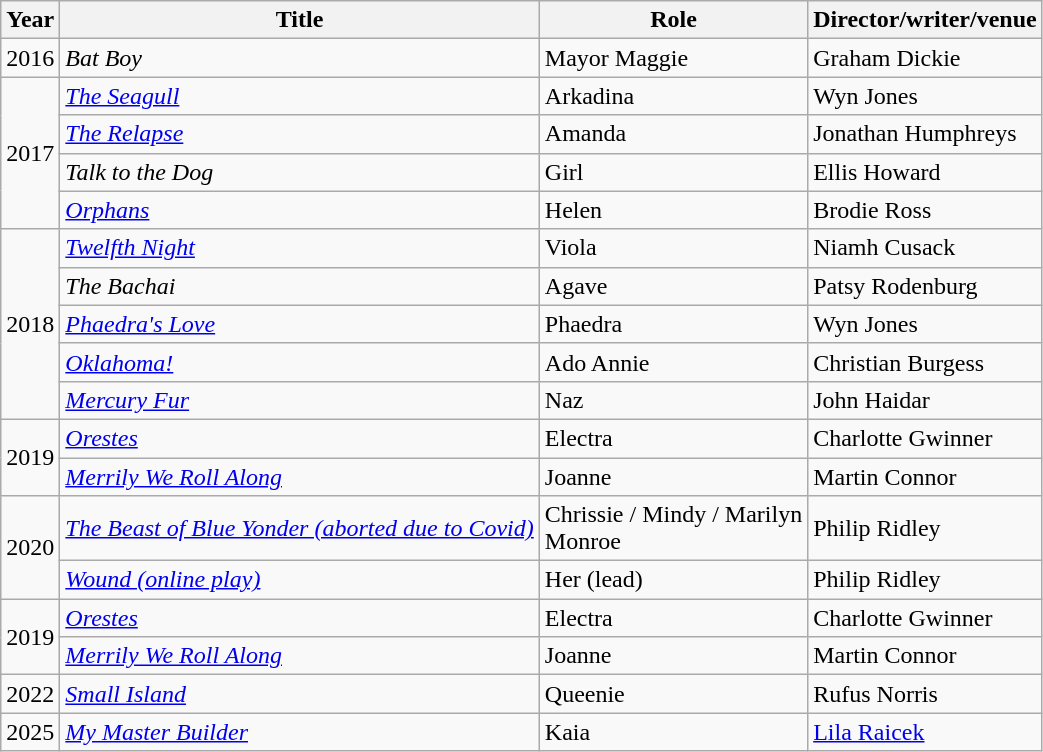<table class="wikitable unsortable">
<tr>
<th>Year</th>
<th>Title</th>
<th>Role</th>
<th>Director/writer/venue</th>
</tr>
<tr>
<td>2016</td>
<td><em>Bat Boy </em></td>
<td>Mayor Maggie</td>
<td>Graham Dickie</td>
</tr>
<tr>
<td rowspan="4">2017</td>
<td><em><a href='#'>The Seagull</a></em></td>
<td>Arkadina</td>
<td>Wyn Jones</td>
</tr>
<tr>
<td><em><a href='#'>The Relapse</a></em></td>
<td>Amanda</td>
<td>Jonathan Humphreys</td>
</tr>
<tr>
<td><em>Talk to the Dog</em></td>
<td>Girl</td>
<td>Ellis Howard</td>
</tr>
<tr>
<td><em><a href='#'>Orphans</a></em></td>
<td>Helen</td>
<td>Brodie Ross</td>
</tr>
<tr>
<td rowspan="5">2018</td>
<td><em><a href='#'>Twelfth Night</a></em></td>
<td>Viola</td>
<td>Niamh Cusack</td>
</tr>
<tr>
<td><em>The Bachai</em></td>
<td>Agave</td>
<td>Patsy Rodenburg</td>
</tr>
<tr>
<td><em><a href='#'>Phaedra's Love</a></em></td>
<td>Phaedra</td>
<td>Wyn Jones</td>
</tr>
<tr>
<td><em><a href='#'>Oklahoma!</a></em></td>
<td>Ado Annie</td>
<td>Christian Burgess</td>
</tr>
<tr>
<td><em><a href='#'>Mercury Fur</a></em></td>
<td>Naz</td>
<td>John Haidar</td>
</tr>
<tr>
<td rowspan="2">2019</td>
<td><em><a href='#'>Orestes</a></em></td>
<td>Electra</td>
<td>Charlotte Gwinner</td>
</tr>
<tr>
<td><em><a href='#'>Merrily We Roll Along</a></em></td>
<td>Joanne</td>
<td>Martin Connor</td>
</tr>
<tr>
<td rowspan="2">2020</td>
<td><em><a href='#'> The Beast of Blue Yonder (aborted due to Covid)</a></em></td>
<td>Chrissie / Mindy / Marilyn<br>Monroe</td>
<td>Philip Ridley</td>
</tr>
<tr>
<td><em><a href='#'>Wound (online play)</a></em></td>
<td>Her (lead)</td>
<td>Philip Ridley</td>
</tr>
<tr>
<td rowspan="2">2019</td>
<td><em><a href='#'>Orestes</a></em></td>
<td>Electra</td>
<td>Charlotte Gwinner</td>
</tr>
<tr>
<td><em><a href='#'>Merrily We Roll Along</a></em></td>
<td>Joanne</td>
<td>Martin Connor</td>
</tr>
<tr>
<td>2022</td>
<td><em><a href='#'>Small Island</a></em></td>
<td>Queenie</td>
<td>Rufus Norris</td>
</tr>
<tr>
<td>2025</td>
<td><em><a href='#'>My Master Builder</a></em></td>
<td>Kaia</td>
<td><a href='#'>Lila Raicek</a></td>
</tr>
</table>
